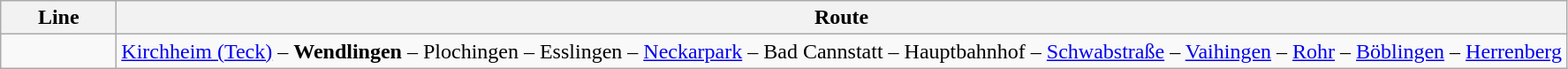<table class="wikitable">
<tr>
<th style="width:5em">Line</th>
<th>Route</th>
</tr>
<tr>
<td align="center"></td>
<td><a href='#'>Kirchheim (Teck)</a> – <strong>Wendlingen</strong> – Plochingen – Esslingen – <a href='#'>Neckarpark</a> – Bad Cannstatt – Hauptbahnhof – <a href='#'>Schwabstraße</a> – <a href='#'>Vaihingen</a> – <a href='#'>Rohr</a> – <a href='#'>Böblingen</a> – <a href='#'>Herrenberg</a></td>
</tr>
</table>
